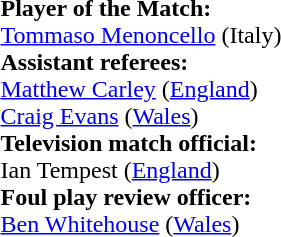<table style="width:100%">
<tr>
<td><br><strong>Player of the Match:</strong>
<br><a href='#'>Tommaso Menoncello</a> (Italy)<br><strong>Assistant referees:</strong>
<br><a href='#'>Matthew Carley</a> (<a href='#'>England</a>)
<br><a href='#'>Craig Evans</a> (<a href='#'>Wales</a>)
<br><strong>Television match official:</strong>
<br>Ian Tempest (<a href='#'>England</a>)
<br><strong>Foul play review officer:</strong>
<br><a href='#'>Ben Whitehouse</a> (<a href='#'>Wales</a>)</td>
</tr>
</table>
